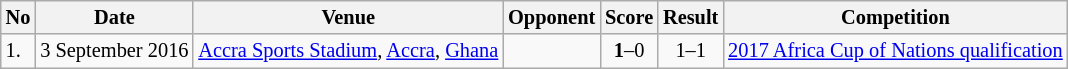<table class="wikitable" style="font-size:85%;">
<tr>
<th>No</th>
<th>Date</th>
<th>Venue</th>
<th>Opponent</th>
<th>Score</th>
<th>Result</th>
<th>Competition</th>
</tr>
<tr>
<td>1.</td>
<td>3 September 2016</td>
<td><a href='#'>Accra Sports Stadium</a>, <a href='#'>Accra</a>, <a href='#'>Ghana</a></td>
<td></td>
<td align=center><strong>1</strong>–0</td>
<td align=center>1–1</td>
<td><a href='#'>2017 Africa Cup of Nations qualification</a></td>
</tr>
</table>
